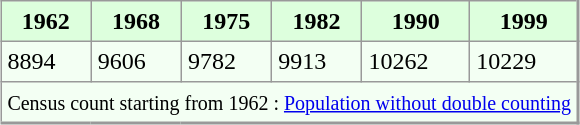<table align="center" rules="all" cellspacing="0" cellpadding="4" style="border: 1px solid #999; border-right: 2px solid #999; border-bottom:2px solid #999; background: #f3fff3">
<tr style="background: #ddffdd">
<th>1962</th>
<th>1968</th>
<th>1975</th>
<th>1982</th>
<th>1990</th>
<th>1999</th>
</tr>
<tr>
<td>8894</td>
<td>9606</td>
<td>9782</td>
<td>9913</td>
<td>10262</td>
<td>10229</td>
</tr>
<tr>
<td colspan=6 align=center><small>Census count starting from 1962 : <a href='#'>Population without double counting</a></small></td>
</tr>
</table>
